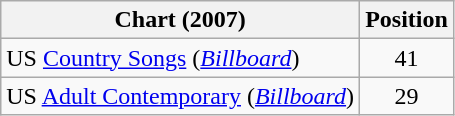<table class="wikitable sortable">
<tr>
<th scope="col">Chart (2007)</th>
<th scope="col">Position</th>
</tr>
<tr>
<td>US <a href='#'>Country Songs</a> (<em><a href='#'>Billboard</a></em>)</td>
<td align="center">41</td>
</tr>
<tr>
<td>US <a href='#'>Adult Contemporary</a> (<em><a href='#'>Billboard</a></em>)</td>
<td style="text-align:center;">29</td>
</tr>
</table>
